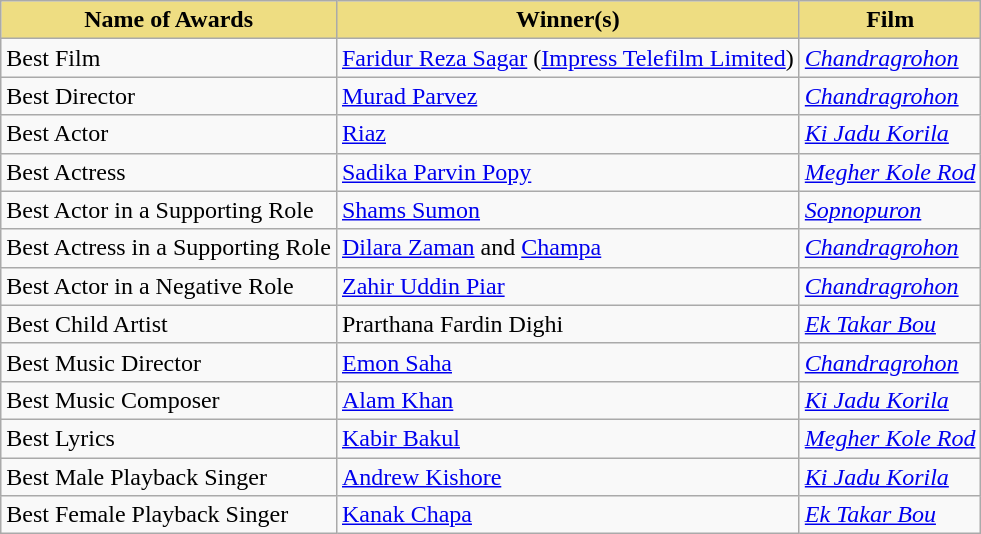<table class="wikitable sortable collapsible">
<tr>
<th style="background:#EEDD82;">Name of Awards</th>
<th style="background:#EEDD82;">Winner(s)</th>
<th style="background:#EEDD82;">Film</th>
</tr>
<tr>
<td>Best Film</td>
<td><a href='#'>Faridur Reza Sagar</a> (<a href='#'>Impress Telefilm Limited</a>)</td>
<td><em><a href='#'>Chandragrohon</a></em></td>
</tr>
<tr>
<td>Best Director</td>
<td><a href='#'>Murad Parvez</a></td>
<td><em><a href='#'>Chandragrohon</a></em></td>
</tr>
<tr>
<td>Best Actor</td>
<td><a href='#'>Riaz</a></td>
<td><em><a href='#'>Ki Jadu Korila</a></em></td>
</tr>
<tr>
<td>Best Actress</td>
<td><a href='#'>Sadika Parvin Popy</a></td>
<td><em><a href='#'>Megher Kole Rod</a></em></td>
</tr>
<tr>
<td>Best Actor in a Supporting Role</td>
<td><a href='#'>Shams Sumon</a></td>
<td><em><a href='#'>Sopnopuron</a></em></td>
</tr>
<tr>
<td>Best Actress in a Supporting Role</td>
<td><a href='#'>Dilara Zaman</a> and <a href='#'>Champa</a></td>
<td><em><a href='#'>Chandragrohon</a></em></td>
</tr>
<tr>
<td>Best Actor in a Negative Role</td>
<td><a href='#'>Zahir Uddin Piar</a></td>
<td><em><a href='#'>Chandragrohon</a></em></td>
</tr>
<tr>
<td>Best Child Artist</td>
<td>Prarthana Fardin Dighi</td>
<td><em><a href='#'>Ek Takar Bou</a></em></td>
</tr>
<tr>
<td>Best Music Director</td>
<td><a href='#'>Emon Saha</a></td>
<td><em><a href='#'>Chandragrohon</a></em></td>
</tr>
<tr>
<td>Best Music Composer</td>
<td><a href='#'>Alam Khan</a></td>
<td><em><a href='#'>Ki Jadu Korila</a></em></td>
</tr>
<tr>
<td>Best Lyrics</td>
<td><a href='#'>Kabir Bakul</a></td>
<td><em><a href='#'>Megher Kole Rod</a></em></td>
</tr>
<tr>
<td>Best Male Playback Singer</td>
<td><a href='#'>Andrew Kishore</a></td>
<td><em><a href='#'>Ki Jadu Korila</a></em></td>
</tr>
<tr>
<td>Best Female Playback Singer</td>
<td><a href='#'>Kanak Chapa</a></td>
<td><em><a href='#'>Ek Takar Bou</a></em></td>
</tr>
</table>
